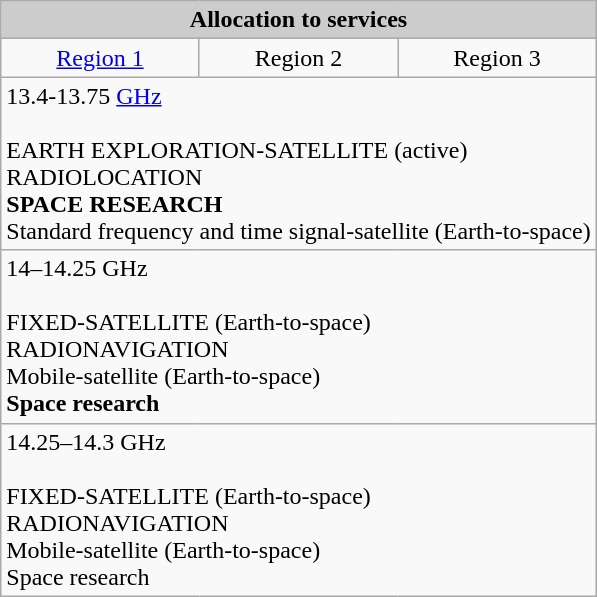<table class=wikitable>
<tr bgcolor="#CCCCCC" align="center">
<td align="center" colspan="3"><strong>Allocation to services</strong></td>
</tr>
<tr align="center">
<td align="center"><a href='#'>Region 1</a></td>
<td>Region 2</td>
<td>Region 3</td>
</tr>
<tr>
<td colspan="3">13.4-13.75 <a href='#'>GHz</a><br><br>EARTH EXPLORATION-SATELLITE (active)<br>
RADIOLOCATION<br>
<strong>SPACE RESEARCH</strong><br>
Standard frequency and time signal-satellite (Earth-to-space)</td>
</tr>
<tr>
<td colspan="3">14–14.25 GHz<br><br>FIXED-SATELLITE (Earth-to-space)<br>
RADIONAVIGATION <br>Mobile-satellite (Earth-to-space)<br>
<strong>Space research</strong></td>
</tr>
<tr>
<td colspan="3">14.25–14.3 GHz<br><br>FIXED-SATELLITE (Earth-to-space)<br>
RADIONAVIGATION <br>
Mobile-satellite (Earth-to-space)<br>
Space research</td>
</tr>
</table>
